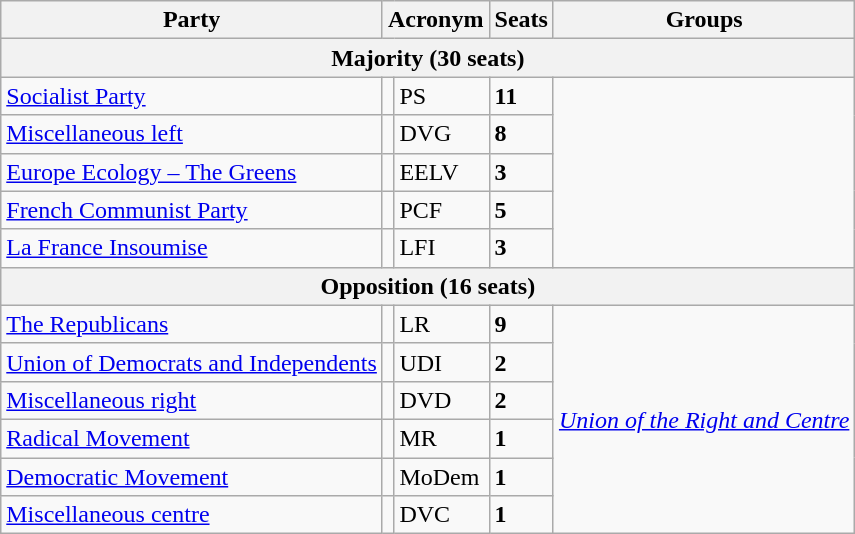<table class="wikitable">
<tr>
<th>Party</th>
<th colspan="2">Acronym</th>
<th>Seats</th>
<th>Groups</th>
</tr>
<tr>
<th colspan="5"><strong>Majority</strong> (30 seats)</th>
</tr>
<tr>
<td><a href='#'>Socialist Party</a></td>
<td></td>
<td>PS</td>
<td><strong>11</strong></td>
<td rowspan="5"></td>
</tr>
<tr>
<td><a href='#'>Miscellaneous left</a></td>
<td></td>
<td>DVG</td>
<td><strong>8</strong></td>
</tr>
<tr>
<td><a href='#'>Europe Ecology – The Greens</a></td>
<td></td>
<td>EELV</td>
<td><strong>3</strong></td>
</tr>
<tr>
<td><a href='#'>French Communist Party</a></td>
<td></td>
<td>PCF</td>
<td><strong>5</strong></td>
</tr>
<tr>
<td><a href='#'>La France Insoumise</a></td>
<td></td>
<td>LFI</td>
<td><strong>3</strong></td>
</tr>
<tr>
<th colspan="5"><strong>Opposition</strong> (16 seats)</th>
</tr>
<tr>
<td><a href='#'>The Republicans</a></td>
<td></td>
<td>LR</td>
<td><strong>9</strong></td>
<td rowspan="6"><em><a href='#'>Union of the Right and Centre</a></em></td>
</tr>
<tr>
<td><a href='#'>Union of Democrats and Independents</a></td>
<td></td>
<td>UDI</td>
<td><strong>2</strong></td>
</tr>
<tr>
<td><a href='#'>Miscellaneous right</a></td>
<td></td>
<td>DVD</td>
<td><strong>2</strong></td>
</tr>
<tr>
<td><a href='#'>Radical Movement</a></td>
<td></td>
<td>MR</td>
<td><strong>1</strong></td>
</tr>
<tr>
<td><a href='#'>Democratic Movement</a></td>
<td></td>
<td>MoDem</td>
<td><strong>1</strong></td>
</tr>
<tr>
<td><a href='#'>Miscellaneous centre</a></td>
<td></td>
<td>DVC</td>
<td><strong>1</strong></td>
</tr>
</table>
